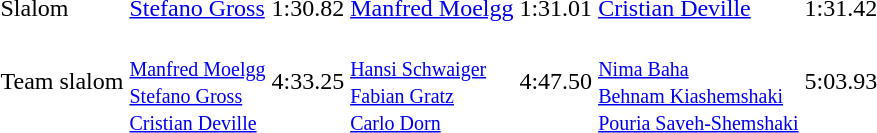<table>
<tr>
<td>Slalom</td>
<td><a href='#'>Stefano Gross</a><br></td>
<td>1:30.82</td>
<td><a href='#'>Manfred Moelgg</a><br></td>
<td>1:31.01</td>
<td><a href='#'>Cristian Deville</a><br></td>
<td>1:31.42</td>
</tr>
<tr>
<td>Team slalom</td>
<td><br><small><a href='#'>Manfred Moelgg</a><br><a href='#'>Stefano Gross</a><br><a href='#'>Cristian Deville</a></small></td>
<td>4:33.25</td>
<td><br><small><a href='#'>Hansi Schwaiger</a><br><a href='#'>Fabian Gratz</a><br><a href='#'>Carlo Dorn</a></small></td>
<td>4:47.50</td>
<td><br><small><a href='#'>Nima Baha</a><br><a href='#'>Behnam Kiashemshaki</a><br><a href='#'>Pouria Saveh-Shemshaki</a></small></td>
<td>5:03.93</td>
</tr>
</table>
